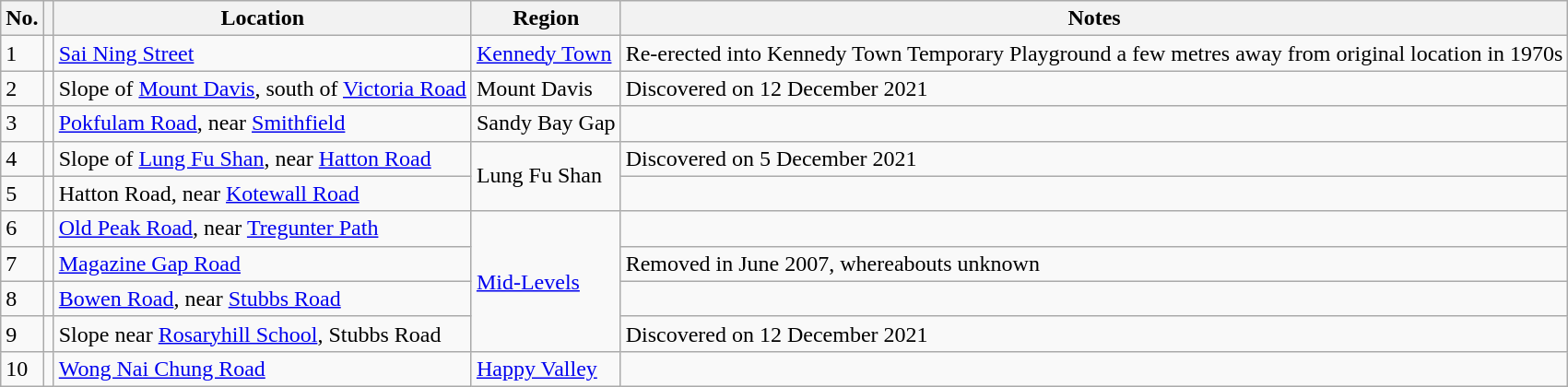<table class="wikitable">
<tr>
<th>No.</th>
<th></th>
<th>Location</th>
<th>Region</th>
<th>Notes</th>
</tr>
<tr>
<td>1</td>
<td></td>
<td><a href='#'>Sai Ning Street</a></td>
<td><a href='#'>Kennedy Town</a></td>
<td>Re-erected into Kennedy Town Temporary Playground a few metres away from original location in 1970s</td>
</tr>
<tr>
<td>2</td>
<td></td>
<td>Slope of <a href='#'>Mount Davis</a>, south of <a href='#'>Victoria Road</a></td>
<td>Mount Davis</td>
<td>Discovered on 12 December 2021</td>
</tr>
<tr>
<td>3</td>
<td></td>
<td><a href='#'>Pokfulam Road</a>, near <a href='#'>Smithfield</a></td>
<td>Sandy Bay Gap</td>
<td></td>
</tr>
<tr>
<td>4</td>
<td></td>
<td>Slope of <a href='#'>Lung Fu Shan</a>, near <a href='#'>Hatton Road</a></td>
<td rowspan="2">Lung Fu Shan</td>
<td>Discovered on 5 December 2021</td>
</tr>
<tr>
<td>5</td>
<td></td>
<td>Hatton Road, near <a href='#'>Kotewall Road</a></td>
<td></td>
</tr>
<tr>
<td>6</td>
<td></td>
<td><a href='#'>Old Peak Road</a>, near <a href='#'>Tregunter Path</a></td>
<td rowspan="4"><a href='#'>Mid-Levels</a></td>
<td></td>
</tr>
<tr>
<td>7</td>
<td></td>
<td><a href='#'>Magazine Gap Road</a></td>
<td>Removed in June 2007, whereabouts unknown</td>
</tr>
<tr>
<td>8</td>
<td></td>
<td><a href='#'>Bowen Road</a>, near <a href='#'>Stubbs Road</a></td>
<td></td>
</tr>
<tr>
<td>9</td>
<td></td>
<td>Slope near <a href='#'>Rosaryhill School</a>, Stubbs Road</td>
<td>Discovered on 12 December 2021</td>
</tr>
<tr>
<td>10</td>
<td></td>
<td><a href='#'>Wong Nai Chung Road</a></td>
<td><a href='#'>Happy Valley</a></td>
<td></td>
</tr>
</table>
